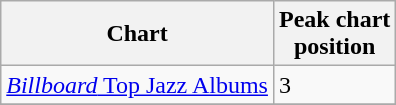<table class="wikitable">
<tr>
<th>Chart</th>
<th>Peak chart<br>position</th>
</tr>
<tr>
<td><a href='#'><em>Billboard</em> Top Jazz Albums</a></td>
<td>3</td>
</tr>
<tr>
</tr>
</table>
